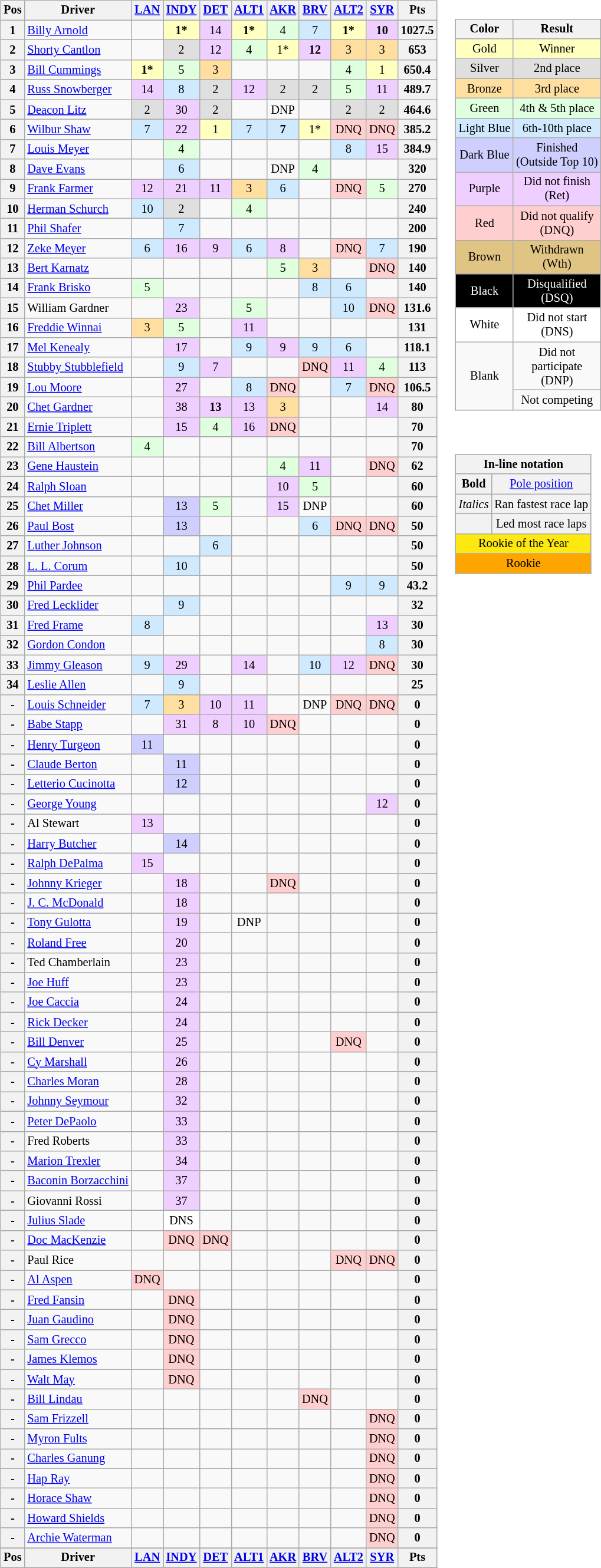<table>
<tr>
<td><br><table class="wikitable" style="font-size: 85%">
<tr valign="top">
<th valign="middle">Pos</th>
<th valign="middle">Driver</th>
<th><a href='#'>LAN</a><br></th>
<th><a href='#'>INDY</a><br></th>
<th><a href='#'>DET</a><br></th>
<th><a href='#'>ALT1</a><br></th>
<th><a href='#'>AKR</a><br></th>
<th><a href='#'>BRV</a><br></th>
<th><a href='#'>ALT2</a><br></th>
<th><a href='#'>SYR</a><br></th>
<th valign="middle">Pts</th>
</tr>
<tr>
<th>1</th>
<td> <a href='#'>Billy Arnold</a></td>
<td></td>
<td style="background:#FFFFBF;" align=center><strong>1*</strong></td>
<td style="background:#EFCFFF;" align=center>14</td>
<td style="background:#FFFFBF;" align=center><strong>1*</strong></td>
<td style="background:#DFFFDF;" align=center>4</td>
<td style="background:#CFEAFF;" align=center>7</td>
<td style="background:#FFFFBF;" align=center><strong>1*</strong></td>
<td style="background:#EFCFFF;" align=center><strong>10</strong></td>
<th>1027.5</th>
</tr>
<tr>
<th>2</th>
<td> <a href='#'>Shorty Cantlon</a></td>
<td></td>
<td style="background:#DFDFDF;" align=center>2</td>
<td style="background:#EFCFFF;" align=center>12</td>
<td style="background:#DFFFDF;" align=center>4</td>
<td style="background:#FFFFBF;" align=center>1*</td>
<td style="background:#EFCFFF;" align=center><strong>12</strong></td>
<td style="background:#FFDF9F;" align=center>3</td>
<td style="background:#FFDF9F;" align=center>3</td>
<th>653</th>
</tr>
<tr>
<th>3</th>
<td> <a href='#'>Bill Cummings</a> </td>
<td style="background:#FFFFBF;" align=center><strong>1*</strong></td>
<td style="background:#DFFFDF;" align=center>5</td>
<td style="background:#FFDF9F;" align=center>3</td>
<td></td>
<td></td>
<td></td>
<td style="background:#DFFFDF;" align=center>4</td>
<td style="background:#FFFFBF;" align=center>1</td>
<th>650.4</th>
</tr>
<tr>
<th>4</th>
<td> <a href='#'>Russ Snowberger</a></td>
<td style="background:#EFCFFF;" align=center>14</td>
<td style="background:#CFEAFF;" align=center>8</td>
<td style="background:#DFDFDF;" align=center>2</td>
<td style="background:#EFCFFF;" align=center>12</td>
<td style="background:#DFDFDF;" align=center>2</td>
<td style="background:#DFDFDF;" align=center>2</td>
<td style="background:#DFFFDF;" align=center>5</td>
<td style="background:#EFCFFF;" align=center>11</td>
<th>489.7</th>
</tr>
<tr>
<th>5</th>
<td> <a href='#'>Deacon Litz</a></td>
<td style="background:#DFDFDF;" align=center>2</td>
<td style="background:#EFCFFF;" align=center>30</td>
<td style="background:#DFDFDF;" align=center>2</td>
<td></td>
<td align=center>DNP</td>
<td></td>
<td style="background:#DFDFDF;" align=center>2</td>
<td style="background:#DFDFDF;" align=center>2</td>
<th>464.6</th>
</tr>
<tr>
<th>6</th>
<td> <a href='#'>Wilbur Shaw</a></td>
<td style="background:#CFEAFF;" align=center>7</td>
<td style="background:#EFCFFF;" align=center>22</td>
<td style="background:#FFFFBF;" align=center>1</td>
<td style="background:#CFEAFF;" align=center>7</td>
<td style="background:#CFEAFF;" align=center><strong>7</strong></td>
<td style="background:#FFFFBF;" align=center>1*</td>
<td style="background:#FFCFCF;" align=center>DNQ</td>
<td style="background:#FFCFCF;" align=center>DNQ</td>
<th>385.2</th>
</tr>
<tr>
<th>7</th>
<td> <a href='#'>Louis Meyer</a></td>
<td></td>
<td style="background:#DFFFDF;" align=center>4</td>
<td></td>
<td></td>
<td></td>
<td></td>
<td style="background:#CFEAFF;" align=center>8</td>
<td style="background:#EFCFFF;" align=center>15</td>
<th>384.9</th>
</tr>
<tr>
<th>8</th>
<td> <a href='#'>Dave Evans</a></td>
<td></td>
<td style="background:#CFEAFF;" align=center>6</td>
<td></td>
<td></td>
<td align=center>DNP</td>
<td style="background:#DFFFDF;" align=center>4</td>
<td></td>
<td></td>
<th>320</th>
</tr>
<tr>
<th>9</th>
<td> <a href='#'>Frank Farmer</a></td>
<td style="background:#EFCFFF;" align=center>12</td>
<td style="background:#EFCFFF;" align=center>21</td>
<td style="background:#EFCFFF;" align=center>11</td>
<td style="background:#FFDF9F;" align=center>3</td>
<td style="background:#CFEAFF;" align=center>6</td>
<td></td>
<td style="background:#FFCFCF;" align=center>DNQ</td>
<td style="background:#DFFFDF;" align=center>5</td>
<th>270</th>
</tr>
<tr>
<th>10</th>
<td> <a href='#'>Herman Schurch</a></td>
<td style="background:#CFEAFF;" align=center>10</td>
<td style="background:#DFDFDF;" align=center>2</td>
<td></td>
<td style="background:#DFFFDF;" align=center>4</td>
<td></td>
<td></td>
<td></td>
<td></td>
<th>240</th>
</tr>
<tr>
<th>11</th>
<td> <a href='#'>Phil Shafer</a></td>
<td></td>
<td style="background:#CFEAFF;" align=center>7</td>
<td></td>
<td></td>
<td></td>
<td></td>
<td></td>
<td></td>
<th>200</th>
</tr>
<tr>
<th>12</th>
<td> <a href='#'>Zeke Meyer</a></td>
<td style="background:#CFEAFF;" align=center>6</td>
<td style="background:#EFCFFF;" align=center>16</td>
<td style="background:#EFCFFF;" align=center>9</td>
<td style="background:#CFEAFF;" align=center>6</td>
<td style="background:#EFCFFF;" align=center>8</td>
<td></td>
<td style="background:#FFCFCF;" align=center>DNQ</td>
<td style="background:#CFEAFF;" align=center>7</td>
<th>190</th>
</tr>
<tr>
<th>13</th>
<td> <a href='#'>Bert Karnatz</a></td>
<td></td>
<td></td>
<td></td>
<td></td>
<td style="background:#DFFFDF;" align=center>5</td>
<td style="background:#FFDF9F;" align=center>3</td>
<td></td>
<td style="background:#FFCFCF;" align=center>DNQ</td>
<th>140</th>
</tr>
<tr>
<th>14</th>
<td> <a href='#'>Frank Brisko</a></td>
<td style="background:#DFFFDF;" align=center>5</td>
<td></td>
<td></td>
<td></td>
<td></td>
<td style="background:#CFEAFF;" align=center>8</td>
<td style="background:#CFEAFF;" align=center>6</td>
<td></td>
<th>140</th>
</tr>
<tr>
<th>15</th>
<td> William Gardner</td>
<td></td>
<td style="background:#EFCFFF;" align=center>23</td>
<td></td>
<td style="background:#DFFFDF;" align=center>5</td>
<td></td>
<td></td>
<td style="background:#CFEAFF;" align=center>10</td>
<td style="background:#FFCFCF;" align=center>DNQ</td>
<th>131.6</th>
</tr>
<tr>
<th>16</th>
<td> <a href='#'>Freddie Winnai</a></td>
<td style="background:#FFDF9F;" align=center>3</td>
<td style="background:#DFFFDF;" align=center>5</td>
<td></td>
<td style="background:#EFCFFF;" align=center>11</td>
<td></td>
<td></td>
<td></td>
<td></td>
<th>131</th>
</tr>
<tr>
<th>17</th>
<td> <a href='#'>Mel Kenealy</a> </td>
<td></td>
<td style="background:#EFCFFF;" align=center>17</td>
<td></td>
<td style="background:#CFEAFF;" align=center>9</td>
<td style="background:#EFCFFF;" align=center>9</td>
<td style="background:#CFEAFF;" align=center>9</td>
<td style="background:#CFEAFF;" align=center>6</td>
<td></td>
<th>118.1</th>
</tr>
<tr>
<th>18</th>
<td> <a href='#'>Stubby Stubblefield</a> </td>
<td></td>
<td style="background:#CFEAFF;" align=center>9</td>
<td style="background:#EFCFFF;" align=center>7</td>
<td></td>
<td></td>
<td style="background:#FFCFCF;" align=center>DNQ</td>
<td style="background:#EFCFFF;" align=center>11</td>
<td style="background:#DFFFDF;" align=center>4</td>
<th>113</th>
</tr>
<tr>
<th>19</th>
<td> <a href='#'>Lou Moore</a></td>
<td></td>
<td style="background:#EFCFFF;" align=center>27</td>
<td></td>
<td style="background:#CFEAFF;" align=center>8</td>
<td style="background:#FFCFCF;" align=center>DNQ</td>
<td></td>
<td style="background:#CFEAFF;" align=center>7</td>
<td style="background:#FFCFCF;" align=center>DNQ</td>
<th>106.5</th>
</tr>
<tr>
<th>20</th>
<td> <a href='#'>Chet Gardner</a></td>
<td></td>
<td style="background:#EFCFFF;" align=center>38</td>
<td style="background:#EFCFFF;" align=center><strong>13</strong></td>
<td style="background:#EFCFFF;" align=center>13</td>
<td style="background:#FFDF9F;" align=center>3</td>
<td></td>
<td></td>
<td style="background:#EFCFFF;" align=center>14</td>
<th>80</th>
</tr>
<tr>
<th>21</th>
<td> <a href='#'>Ernie Triplett</a></td>
<td></td>
<td style="background:#EFCFFF;" align=center>15</td>
<td style="background:#DFFFDF;" align=center>4</td>
<td style="background:#EFCFFF;" align=center>16</td>
<td style="background:#FFCFCF;" align=center>DNQ</td>
<td></td>
<td></td>
<td></td>
<th>70</th>
</tr>
<tr>
<th>22</th>
<td> <a href='#'>Bill Albertson</a></td>
<td style="background:#DFFFDF;" align=center>4</td>
<td></td>
<td></td>
<td></td>
<td></td>
<td></td>
<td></td>
<td></td>
<th>70</th>
</tr>
<tr>
<th>23</th>
<td> <a href='#'>Gene Haustein</a> </td>
<td></td>
<td></td>
<td></td>
<td></td>
<td style="background:#DFFFDF;" align=center>4</td>
<td style="background:#EFCFFF;" align=center>11</td>
<td></td>
<td style="background:#FFCFCF;" align=center>DNQ</td>
<th>62</th>
</tr>
<tr>
<th>24</th>
<td> <a href='#'>Ralph Sloan</a> </td>
<td></td>
<td></td>
<td></td>
<td></td>
<td style="background:#EFCFFF;" align=center>10</td>
<td style="background:#DFFFDF;" align=center>5</td>
<td></td>
<td></td>
<th>60</th>
</tr>
<tr>
<th>25</th>
<td> <a href='#'>Chet Miller</a> </td>
<td></td>
<td style="background:#CFCFFF;" align=center>13</td>
<td style="background:#DFFFDF;" align=center>5</td>
<td></td>
<td style="background:#EFCFFF;" align=center>15</td>
<td align=center>DNP</td>
<td></td>
<td></td>
<th>60</th>
</tr>
<tr>
<th>26</th>
<td> <a href='#'>Paul Bost</a></td>
<td></td>
<td style="background:#CFCFFF;" align=center>13</td>
<td></td>
<td></td>
<td></td>
<td style="background:#CFEAFF;" align=center>6</td>
<td style="background:#FFCFCF;" align=center>DNQ</td>
<td style="background:#FFCFCF;" align=center>DNQ</td>
<th>50</th>
</tr>
<tr>
<th>27</th>
<td> <a href='#'>Luther Johnson</a> </td>
<td></td>
<td></td>
<td style="background:#CFEAFF;" align=center>6</td>
<td></td>
<td></td>
<td></td>
<td></td>
<td></td>
<th>50</th>
</tr>
<tr>
<th>28</th>
<td> <a href='#'>L. L. Corum</a></td>
<td></td>
<td style="background:#CFEAFF;" align=center>10</td>
<td></td>
<td></td>
<td></td>
<td></td>
<td></td>
<td></td>
<th>50</th>
</tr>
<tr>
<th>29</th>
<td> <a href='#'>Phil Pardee</a></td>
<td></td>
<td></td>
<td></td>
<td></td>
<td></td>
<td></td>
<td style="background:#CFEAFF;" align=center>9</td>
<td style="background:#CFEAFF;" align=center>9</td>
<th>43.2</th>
</tr>
<tr>
<th>30</th>
<td> <a href='#'>Fred Lecklider</a></td>
<td></td>
<td style="background:#CFEAFF;" align=center>9</td>
<td></td>
<td></td>
<td></td>
<td></td>
<td></td>
<td></td>
<th>32</th>
</tr>
<tr>
<th>31</th>
<td> <a href='#'>Fred Frame</a></td>
<td style="background:#CFEAFF;" align=center>8</td>
<td></td>
<td></td>
<td></td>
<td></td>
<td></td>
<td></td>
<td style="background:#EFCFFF;" align=center>13</td>
<th>30</th>
</tr>
<tr>
<th>32</th>
<td> <a href='#'>Gordon Condon</a></td>
<td></td>
<td></td>
<td></td>
<td></td>
<td></td>
<td></td>
<td></td>
<td style="background:#CFEAFF;" align=center>8</td>
<th>30</th>
</tr>
<tr>
<th>33</th>
<td> <a href='#'>Jimmy Gleason</a></td>
<td style="background:#CFEAFF;" align=center>9</td>
<td style="background:#EFCFFF;" align=center>29</td>
<td></td>
<td style="background:#EFCFFF;" align=center>14</td>
<td></td>
<td style="background:#CFEAFF;" align=center>10</td>
<td style="background:#EFCFFF;" align=center>12</td>
<td style="background:#FFCFCF;" align=center>DNQ</td>
<th>30</th>
</tr>
<tr>
<th>34</th>
<td> <a href='#'>Leslie Allen</a> </td>
<td></td>
<td style="background:#CFEAFF;" align=center>9</td>
<td></td>
<td></td>
<td></td>
<td></td>
<td></td>
<td></td>
<th>25</th>
</tr>
<tr>
<th>-</th>
<td> <a href='#'>Louis Schneider</a></td>
<td style="background:#CFEAFF;" align=center>7</td>
<td style="background:#FFDF9F;" align=center>3</td>
<td style="background:#EFCFFF;" align=center>10</td>
<td style="background:#EFCFFF;" align=center>11</td>
<td></td>
<td align=center>DNP</td>
<td style="background:#FFCFCF;" align=center>DNQ</td>
<td style="background:#FFCFCF;" align=center>DNQ</td>
<th>0</th>
</tr>
<tr>
<th>-</th>
<td> <a href='#'>Babe Stapp</a></td>
<td></td>
<td style="background:#EFCFFF;" align=center>31</td>
<td style="background:#EFCFFF;" align=center>8</td>
<td style="background:#EFCFFF;" align=center>10</td>
<td style="background:#FFCFCF;" align=center>DNQ</td>
<td></td>
<td></td>
<td></td>
<th>0</th>
</tr>
<tr>
<th>-</th>
<td> <a href='#'>Henry Turgeon</a> </td>
<td style="background:#CFCFFF;" align=center>11</td>
<td></td>
<td></td>
<td></td>
<td></td>
<td></td>
<td></td>
<td></td>
<th>0</th>
</tr>
<tr>
<th>-</th>
<td> <a href='#'>Claude Berton</a> </td>
<td></td>
<td style="background:#CFCFFF;" align=center>11</td>
<td></td>
<td></td>
<td></td>
<td></td>
<td></td>
<td></td>
<th>0</th>
</tr>
<tr>
<th>-</th>
<td> <a href='#'>Letterio Cucinotta</a> </td>
<td></td>
<td style="background:#CFCFFF;" align=center>12</td>
<td></td>
<td></td>
<td></td>
<td></td>
<td></td>
<td></td>
<th>0</th>
</tr>
<tr>
<th>-</th>
<td> <a href='#'>George Young</a> </td>
<td></td>
<td></td>
<td></td>
<td></td>
<td></td>
<td></td>
<td></td>
<td style="background:#EFCFFF;" align=center>12</td>
<th>0</th>
</tr>
<tr>
<th>-</th>
<td> Al Stewart </td>
<td style="background:#EFCFFF;" align=center>13</td>
<td></td>
<td></td>
<td></td>
<td></td>
<td></td>
<td></td>
<td></td>
<th>0</th>
</tr>
<tr>
<th>-</th>
<td> <a href='#'>Harry Butcher</a> </td>
<td></td>
<td style="background:#CFCFFF;" align=center>14</td>
<td></td>
<td></td>
<td></td>
<td></td>
<td></td>
<td></td>
<th>0</th>
</tr>
<tr>
<th>-</th>
<td> <a href='#'>Ralph DePalma</a></td>
<td style="background:#EFCFFF;" align=center>15</td>
<td></td>
<td></td>
<td></td>
<td></td>
<td></td>
<td></td>
<td></td>
<th>0</th>
</tr>
<tr>
<th>-</th>
<td> <a href='#'>Johnny Krieger</a> </td>
<td></td>
<td style="background:#EFCFFF;" align=center>18</td>
<td></td>
<td></td>
<td style="background:#FFCFCF;" align=center>DNQ</td>
<td></td>
<td></td>
<td></td>
<th>0</th>
</tr>
<tr>
<th>-</th>
<td> <a href='#'>J. C. McDonald</a> </td>
<td></td>
<td style="background:#EFCFFF;" align=center>18</td>
<td></td>
<td></td>
<td></td>
<td></td>
<td></td>
<td></td>
<th>0</th>
</tr>
<tr>
<th>-</th>
<td> <a href='#'>Tony Gulotta</a></td>
<td></td>
<td style="background:#EFCFFF;" align=center>19</td>
<td></td>
<td align=center>DNP</td>
<td></td>
<td></td>
<td></td>
<td></td>
<th>0</th>
</tr>
<tr>
<th>-</th>
<td> <a href='#'>Roland Free</a> </td>
<td></td>
<td style="background:#EFCFFF;" align=center>20</td>
<td></td>
<td></td>
<td></td>
<td></td>
<td></td>
<td></td>
<th>0</th>
</tr>
<tr>
<th>-</th>
<td> Ted Chamberlain </td>
<td></td>
<td style="background:#EFCFFF;" align=center>23</td>
<td></td>
<td></td>
<td></td>
<td></td>
<td></td>
<td></td>
<th>0</th>
</tr>
<tr>
<th>-</th>
<td> <a href='#'>Joe Huff</a> </td>
<td></td>
<td style="background:#EFCFFF;" align=center>23</td>
<td></td>
<td></td>
<td></td>
<td></td>
<td></td>
<td></td>
<th>0</th>
</tr>
<tr>
<th>-</th>
<td> <a href='#'>Joe Caccia</a> </td>
<td></td>
<td style="background:#EFCFFF;" align=center>24</td>
<td></td>
<td></td>
<td></td>
<td></td>
<td></td>
<td></td>
<th>0</th>
</tr>
<tr>
<th>-</th>
<td> <a href='#'>Rick Decker</a></td>
<td></td>
<td style="background:#EFCFFF;" align=center>24</td>
<td></td>
<td></td>
<td></td>
<td></td>
<td></td>
<td></td>
<th>0</th>
</tr>
<tr>
<th>-</th>
<td> <a href='#'>Bill Denver</a> </td>
<td></td>
<td style="background:#EFCFFF;" align=center>25</td>
<td></td>
<td></td>
<td></td>
<td></td>
<td style="background:#FFCFCF;" align=center>DNQ</td>
<td></td>
<th>0</th>
</tr>
<tr>
<th>-</th>
<td> <a href='#'>Cy Marshall</a></td>
<td></td>
<td style="background:#EFCFFF;" align=center>26</td>
<td></td>
<td></td>
<td></td>
<td></td>
<td></td>
<td></td>
<th>0</th>
</tr>
<tr>
<th>-</th>
<td> <a href='#'>Charles Moran</a> </td>
<td></td>
<td style="background:#EFCFFF;" align=center>28</td>
<td></td>
<td></td>
<td></td>
<td></td>
<td></td>
<td></td>
<th>0</th>
</tr>
<tr>
<th>-</th>
<td> <a href='#'>Johnny Seymour</a></td>
<td></td>
<td style="background:#EFCFFF;" align=center>32</td>
<td></td>
<td></td>
<td></td>
<td></td>
<td></td>
<td></td>
<th>0</th>
</tr>
<tr>
<th>-</th>
<td> <a href='#'>Peter DePaolo</a></td>
<td></td>
<td style="background:#EFCFFF;" align=center>33</td>
<td></td>
<td></td>
<td></td>
<td></td>
<td></td>
<td></td>
<th>0</th>
</tr>
<tr>
<th>-</th>
<td> Fred Roberts</td>
<td></td>
<td style="background:#EFCFFF;" align=center>33</td>
<td></td>
<td></td>
<td></td>
<td></td>
<td></td>
<td></td>
<th>0</th>
</tr>
<tr>
<th>-</th>
<td> <a href='#'>Marion Trexler</a></td>
<td></td>
<td style="background:#EFCFFF;" align=center>34</td>
<td></td>
<td></td>
<td></td>
<td></td>
<td></td>
<td></td>
<th>0</th>
</tr>
<tr>
<th>-</th>
<td> <a href='#'>Baconin Borzacchini</a> </td>
<td></td>
<td style="background:#EFCFFF;" align=center>37</td>
<td></td>
<td></td>
<td></td>
<td></td>
<td></td>
<td></td>
<th>0</th>
</tr>
<tr>
<th>-</th>
<td> Giovanni Rossi</td>
<td></td>
<td style="background:#EFCFFF;" align=center>37</td>
<td></td>
<td></td>
<td></td>
<td></td>
<td></td>
<td></td>
<th>0</th>
</tr>
<tr>
<th>-</th>
<td> <a href='#'>Julius Slade</a></td>
<td></td>
<td style="background:#FFFFFF;" align=center>DNS</td>
<td></td>
<td></td>
<td></td>
<td></td>
<td></td>
<td></td>
<th>0</th>
</tr>
<tr>
<th>-</th>
<td> <a href='#'>Doc MacKenzie</a></td>
<td></td>
<td style="background:#FFCFCF;" align=center>DNQ</td>
<td style="background:#FFCFCF;" align=center>DNQ</td>
<td></td>
<td></td>
<td></td>
<td></td>
<td></td>
<th>0</th>
</tr>
<tr>
<th>-</th>
<td> Paul Rice</td>
<td></td>
<td></td>
<td></td>
<td></td>
<td></td>
<td></td>
<td style="background:#FFCFCF;" align=center>DNQ</td>
<td style="background:#FFCFCF;" align=center>DNQ</td>
<th>0</th>
</tr>
<tr>
<th>-</th>
<td> <a href='#'>Al Aspen</a></td>
<td style="background:#FFCFCF;" align=center>DNQ</td>
<td></td>
<td></td>
<td></td>
<td></td>
<td></td>
<td></td>
<td></td>
<th>0</th>
</tr>
<tr>
<th>-</th>
<td> <a href='#'>Fred Fansin</a></td>
<td></td>
<td style="background:#FFCFCF;" align=center>DNQ</td>
<td></td>
<td></td>
<td></td>
<td></td>
<td></td>
<td></td>
<th>0</th>
</tr>
<tr>
<th>-</th>
<td> <a href='#'>Juan Gaudino</a></td>
<td></td>
<td style="background:#FFCFCF;" align=center>DNQ</td>
<td></td>
<td></td>
<td></td>
<td></td>
<td></td>
<td></td>
<th>0</th>
</tr>
<tr>
<th>-</th>
<td> <a href='#'>Sam Grecco</a></td>
<td></td>
<td style="background:#FFCFCF;" align=center>DNQ</td>
<td></td>
<td></td>
<td></td>
<td></td>
<td></td>
<td></td>
<th>0</th>
</tr>
<tr>
<th>-</th>
<td> <a href='#'>James Klemos</a></td>
<td></td>
<td style="background:#FFCFCF;" align=center>DNQ</td>
<td></td>
<td></td>
<td></td>
<td></td>
<td></td>
<td></td>
<th>0</th>
</tr>
<tr>
<th>-</th>
<td> <a href='#'>Walt May</a></td>
<td></td>
<td style="background:#FFCFCF;" align=center>DNQ</td>
<td></td>
<td></td>
<td></td>
<td></td>
<td></td>
<td></td>
<th>0</th>
</tr>
<tr>
<th>-</th>
<td> <a href='#'>Bill Lindau</a></td>
<td></td>
<td></td>
<td></td>
<td></td>
<td></td>
<td style="background:#FFCFCF;" align=center>DNQ</td>
<td></td>
<td></td>
<th>0</th>
</tr>
<tr>
<th>-</th>
<td> <a href='#'>Sam Frizzell</a></td>
<td></td>
<td></td>
<td></td>
<td></td>
<td></td>
<td></td>
<td></td>
<td style="background:#FFCFCF;" align=center>DNQ</td>
<th>0</th>
</tr>
<tr>
<th>-</th>
<td> <a href='#'>Myron Fults</a></td>
<td></td>
<td></td>
<td></td>
<td></td>
<td></td>
<td></td>
<td></td>
<td style="background:#FFCFCF;" align=center>DNQ</td>
<th>0</th>
</tr>
<tr>
<th>-</th>
<td> <a href='#'>Charles Ganung</a></td>
<td></td>
<td></td>
<td></td>
<td></td>
<td></td>
<td></td>
<td></td>
<td style="background:#FFCFCF;" align=center>DNQ</td>
<th>0</th>
</tr>
<tr>
<th>-</th>
<td> <a href='#'>Hap Ray</a></td>
<td></td>
<td></td>
<td></td>
<td></td>
<td></td>
<td></td>
<td></td>
<td style="background:#FFCFCF;" align=center>DNQ</td>
<th>0</th>
</tr>
<tr>
<th>-</th>
<td> <a href='#'>Horace Shaw</a></td>
<td></td>
<td></td>
<td></td>
<td></td>
<td></td>
<td></td>
<td></td>
<td style="background:#FFCFCF;" align=center>DNQ</td>
<th>0</th>
</tr>
<tr>
<th>-</th>
<td> <a href='#'>Howard Shields</a></td>
<td></td>
<td></td>
<td></td>
<td></td>
<td></td>
<td></td>
<td></td>
<td style="background:#FFCFCF;" align=center>DNQ</td>
<th>0</th>
</tr>
<tr>
<th>-</th>
<td> <a href='#'>Archie Waterman</a></td>
<td></td>
<td></td>
<td></td>
<td></td>
<td></td>
<td></td>
<td></td>
<td style="background:#FFCFCF;" align=center>DNQ</td>
<th>0</th>
</tr>
<tr>
</tr>
<tr valign="top">
<th valign="middle">Pos</th>
<th valign="middle">Driver</th>
<th><a href='#'>LAN</a><br></th>
<th><a href='#'>INDY</a><br></th>
<th><a href='#'>DET</a><br></th>
<th><a href='#'>ALT1</a><br></th>
<th><a href='#'>AKR</a><br></th>
<th><a href='#'>BRV</a><br></th>
<th><a href='#'>ALT2</a><br></th>
<th><a href='#'>SYR</a><br></th>
<th valign="middle">Pts</th>
</tr>
</table>
</td>
<td valign="top"><br><table>
<tr>
<td><br><table style="margin-right:0; font-size:85%; text-align:center;;" class="wikitable">
<tr>
<th>Color</th>
<th>Result</th>
</tr>
<tr style="background:#FFFFBF">
<td>Gold</td>
<td>Winner</td>
</tr>
<tr style="background:#DFDFDF">
<td>Silver</td>
<td>2nd place</td>
</tr>
<tr style="background:#FFDF9F">
<td>Bronze</td>
<td>3rd place</td>
</tr>
<tr style="background:#DFFFDF">
<td>Green</td>
<td>4th & 5th place</td>
</tr>
<tr style="background:#CFEAFF">
<td>Light Blue</td>
<td>6th-10th place</td>
</tr>
<tr style="background:#CFCFFF">
<td>Dark Blue</td>
<td>Finished<br>(Outside Top 10)</td>
</tr>
<tr style="background:#EFCFFF">
<td>Purple</td>
<td>Did not finish<br>(Ret)</td>
</tr>
<tr style="background:#FFCFCF">
<td>Red</td>
<td>Did not qualify<br>(DNQ)</td>
</tr>
<tr style="background:#DFC484">
<td>Brown</td>
<td>Withdrawn<br>(Wth)</td>
</tr>
<tr style="background:#000000; color:white">
<td>Black</td>
<td>Disqualified<br>(DSQ)</td>
</tr>
<tr style="background:#FFFFFF">
<td rowspan="1;">White</td>
<td>Did not start<br>(DNS)</td>
</tr>
<tr>
<td rowspan="2;">Blank</td>
<td>Did not<br>participate<br>(DNP)</td>
</tr>
<tr>
<td>Not competing</td>
</tr>
</table>
</td>
</tr>
<tr>
<td><br><table style="margin-right:0; font-size:85%; text-align:center;;" class="wikitable">
<tr>
<td style="background:#F2F2F2;" align=center colspan=2><strong>In-line notation</strong></td>
</tr>
<tr>
<td style="background:#F2F2F2;" align=center><strong>Bold</strong></td>
<td style="background:#F2F2F2;" align=center><a href='#'>Pole position</a></td>
</tr>
<tr>
<td style="background:#F2F2F2;" align=center><em>Italics</em></td>
<td style="background:#F2F2F2;" align=center>Ran fastest race lap</td>
</tr>
<tr>
<td style="background:#F2F2F2;" align=center></td>
<td style="background:#F2F2F2;" align=center>Led most race laps</td>
</tr>
<tr>
<td style="background:#FDE910;" align=center colspan=2>Rookie of the Year</td>
</tr>
<tr>
<td style="background:Orange;" align=center colspan=2>Rookie</td>
</tr>
</table>
</td>
</tr>
</table>
</td>
</tr>
</table>
